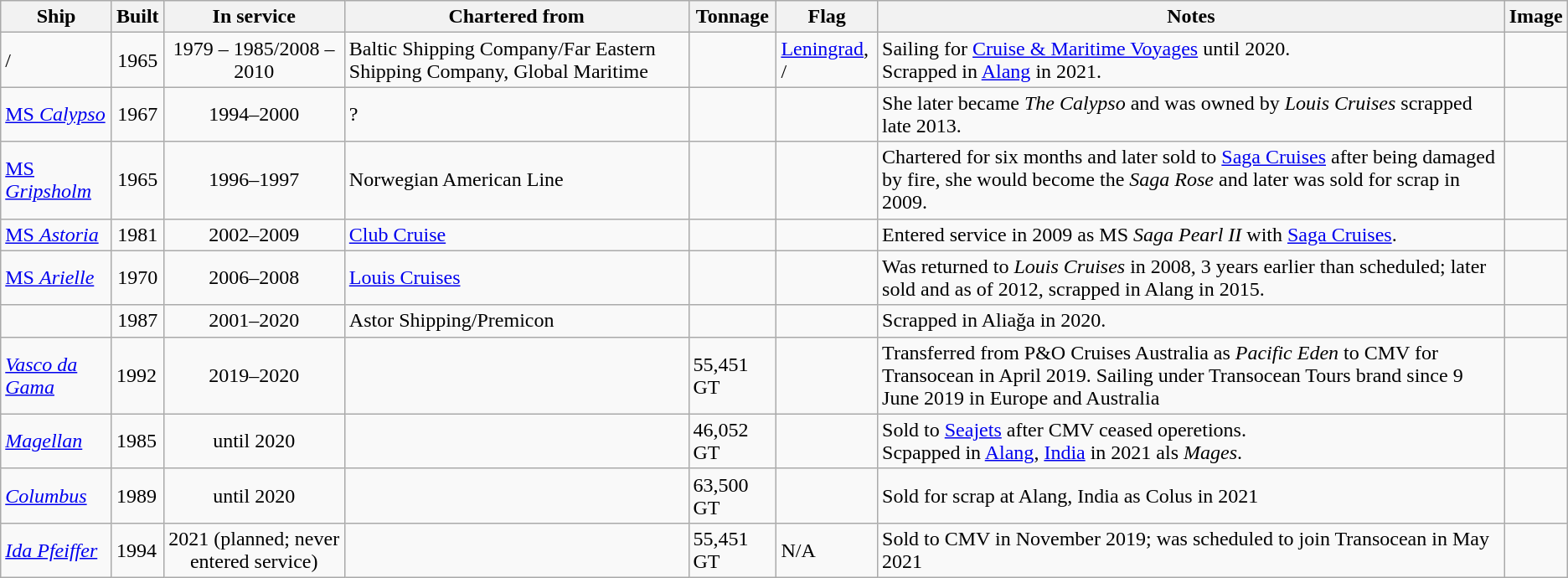<table class="wikitable sortable">
<tr>
<th>Ship</th>
<th>Built</th>
<th>In service</th>
<th>Chartered from</th>
<th>Tonnage</th>
<th>Flag</th>
<th>Notes</th>
<th>Image</th>
</tr>
<tr>
<td>/</td>
<td align="Center">1965</td>
<td align="Center">1979 – 1985/2008 – 2010</td>
<td>Baltic Shipping Company/Far Eastern Shipping Company, Global Maritime</td>
<td></td>
<td><a href='#'>Leningrad</a>, /</td>
<td>Sailing for <a href='#'>Cruise & Maritime Voyages</a> until 2020.<br>Scrapped in <a href='#'>Alang</a> in 2021.</td>
<td></td>
</tr>
<tr>
<td><a href='#'>MS <em>Calypso</em></a></td>
<td align="Center">1967</td>
<td align="Center">1994–2000</td>
<td>?</td>
<td></td>
<td></td>
<td>She later became <em>The Calypso</em> and was owned by <em>Louis Cruises</em> scrapped late 2013.</td>
<td></td>
</tr>
<tr>
<td><a href='#'>MS <em>Gripsholm</em></a></td>
<td align="Center">1965</td>
<td align="Center">1996–1997</td>
<td>Norwegian American Line</td>
<td></td>
<td></td>
<td>Chartered for six months and later sold to <a href='#'>Saga Cruises</a> after being damaged by fire, she would become the <em>Saga Rose</em> and later was sold for scrap in 2009.</td>
<td></td>
</tr>
<tr>
<td><a href='#'>MS <em>Astoria</em></a></td>
<td align="Center">1981</td>
<td align="Center">2002–2009</td>
<td><a href='#'>Club Cruise</a></td>
<td></td>
<td></td>
<td>Entered service in 2009 as MS <em>Saga Pearl II</em> with <a href='#'>Saga Cruises</a>.</td>
<td></td>
</tr>
<tr>
<td><a href='#'>MS <em>Arielle</em></a></td>
<td align="Center">1970</td>
<td align="Center">2006–2008</td>
<td><a href='#'>Louis Cruises</a></td>
<td></td>
<td></td>
<td>Was returned to <em>Louis Cruises</em> in 2008, 3 years earlier than scheduled; later sold and as of 2012, scrapped in Alang in 2015.</td>
<td></td>
</tr>
<tr>
<td></td>
<td align="Center">1987</td>
<td align="Center">2001–2020</td>
<td>Astor Shipping/Premicon</td>
<td></td>
<td></td>
<td>Scrapped in Aliağa in 2020.</td>
<td></td>
</tr>
<tr>
<td><em><a href='#'>Vasco da Gama</a></em></td>
<td>1992</td>
<td align="Center">2019–2020</td>
<td></td>
<td>55,451 GT</td>
<td></td>
<td>Transferred from P&O Cruises Australia as <em>Pacific Eden</em> to CMV for Transocean in April 2019. Sailing under Transocean Tours brand since 9 June 2019 in Europe and Australia</td>
<td></td>
</tr>
<tr>
<td><em><a href='#'>Magellan</a></em></td>
<td>1985</td>
<td align="Center">until 2020</td>
<td></td>
<td>46,052 GT</td>
<td></td>
<td>Sold to <a href='#'>Seajets</a> after CMV ceased operetions.<br> Scpapped in <a href='#'>Alang</a>, <a href='#'>India</a> in 2021 als <em>Mages</em>.</td>
<td></td>
</tr>
<tr>
<td><em><a href='#'>Columbus</a></em></td>
<td>1989</td>
<td align="Center">until 2020</td>
<td></td>
<td>63,500 GT</td>
<td></td>
<td>Sold for scrap at Alang, India as Colus in 2021</td>
<td></td>
</tr>
<tr>
<td><em><a href='#'>Ida Pfeiffer</a></em></td>
<td>1994</td>
<td align="Center">2021 (planned; never entered service)</td>
<td></td>
<td>55,451 GT</td>
<td>N/A</td>
<td>Sold to CMV in November 2019; was scheduled to join Transocean in May 2021</td>
<td></td>
</tr>
</table>
